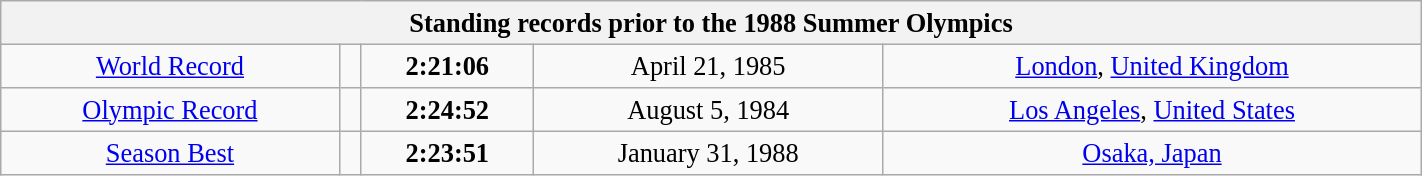<table class="wikitable" style=" text-align:center; font-size:110%;" width="75%">
<tr>
<th colspan="5">Standing records prior to the 1988 Summer Olympics</th>
</tr>
<tr>
<td><a href='#'>World Record</a></td>
<td></td>
<td><strong>2:21:06</strong></td>
<td>April 21, 1985</td>
<td> <a href='#'>London</a>, <a href='#'>United Kingdom</a></td>
</tr>
<tr>
<td><a href='#'>Olympic Record</a></td>
<td></td>
<td><strong>2:24:52</strong></td>
<td>August 5, 1984</td>
<td> <a href='#'>Los Angeles</a>, <a href='#'>United States</a></td>
</tr>
<tr>
<td><a href='#'>Season Best</a></td>
<td></td>
<td><strong>2:23:51</strong></td>
<td>January 31, 1988</td>
<td> <a href='#'>Osaka, Japan</a></td>
</tr>
</table>
